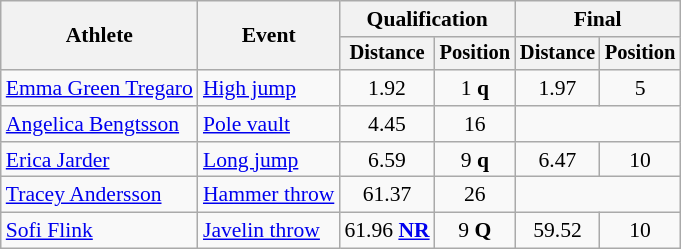<table class=wikitable style="font-size:90%">
<tr>
<th rowspan="2">Athlete</th>
<th rowspan="2">Event</th>
<th colspan="2">Qualification</th>
<th colspan="2">Final</th>
</tr>
<tr style="font-size:95%">
<th>Distance</th>
<th>Position</th>
<th>Distance</th>
<th>Position</th>
</tr>
<tr align=center>
<td align=left><a href='#'>Emma Green Tregaro</a></td>
<td align=left><a href='#'>High jump</a></td>
<td>1.92</td>
<td>1 <strong>q</strong></td>
<td>1.97</td>
<td>5</td>
</tr>
<tr align=center>
<td align=left><a href='#'>Angelica Bengtsson</a></td>
<td align=left><a href='#'>Pole vault</a></td>
<td>4.45</td>
<td>16</td>
<td colspan=2></td>
</tr>
<tr align=center>
<td align=left><a href='#'>Erica Jarder</a></td>
<td align=left><a href='#'>Long jump</a></td>
<td>6.59</td>
<td>9 <strong>q</strong></td>
<td>6.47</td>
<td>10</td>
</tr>
<tr align=center>
<td align=left><a href='#'>Tracey Andersson</a></td>
<td align=left><a href='#'>Hammer throw</a></td>
<td>61.37</td>
<td>26</td>
<td colspan=2></td>
</tr>
<tr align=center>
<td align=left><a href='#'>Sofi Flink</a></td>
<td align=left><a href='#'>Javelin throw</a></td>
<td>61.96 <strong><a href='#'>NR</a></strong></td>
<td>9 <strong>Q</strong></td>
<td>59.52</td>
<td>10</td>
</tr>
</table>
